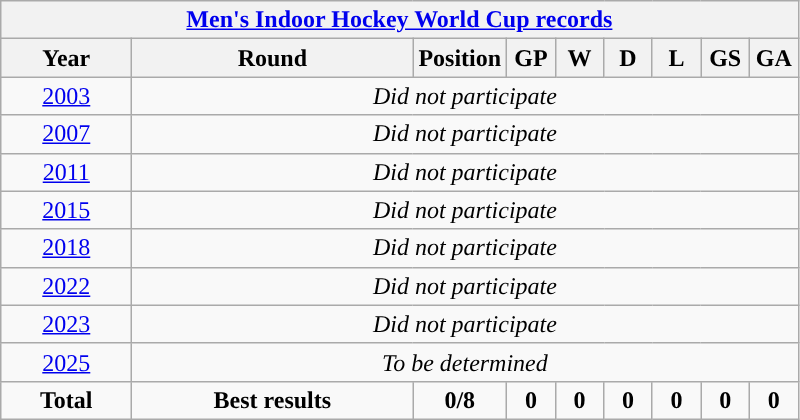<table class="wikitable" style="text-align: center">
<tr>
<th colspan=9><a href='#'>Men's Indoor Hockey World Cup records</a></th>
</tr>
<tr>
<th width=80>Year</th>
<th width=180>Round</th>
<th>Position</th>
<th width=25>GP</th>
<th width=25>W</th>
<th width=25>D</th>
<th width=25>L</th>
<th width=25>GS</th>
<th width=25>GA</th>
</tr>
<tr>
<td> <a href='#'>2003</a></td>
<td colspan=8><em>Did not participate</em></td>
</tr>
<tr>
<td> <a href='#'>2007</a></td>
<td colspan=8><em>Did not participate</em></td>
</tr>
<tr>
<td> <a href='#'>2011</a></td>
<td colspan=8><em>Did not participate</em></td>
</tr>
<tr>
<td> <a href='#'>2015</a></td>
<td colspan=8><em>Did not participate</em></td>
</tr>
<tr>
<td> <a href='#'>2018</a></td>
<td colspan=8><em>Did not participate</em></td>
</tr>
<tr>
<td> <a href='#'>2022</a></td>
<td colspan=8><em>Did not participate</em></td>
</tr>
<tr>
<td> <a href='#'>2023</a></td>
<td colspan=8><em>Did not participate</em></td>
</tr>
<tr>
<td> <a href='#'>2025</a></td>
<td colspan=8><em>To be determined</em></td>
</tr>
<tr>
<td><strong>Total</strong></td>
<td><strong>Best results</strong></td>
<td><strong>0/8</strong></td>
<td><strong>0</strong></td>
<td><strong>0</strong></td>
<td><strong>0</strong></td>
<td><strong>0</strong></td>
<td><strong>0</strong></td>
<td><strong>0</strong></td>
</tr>
</table>
